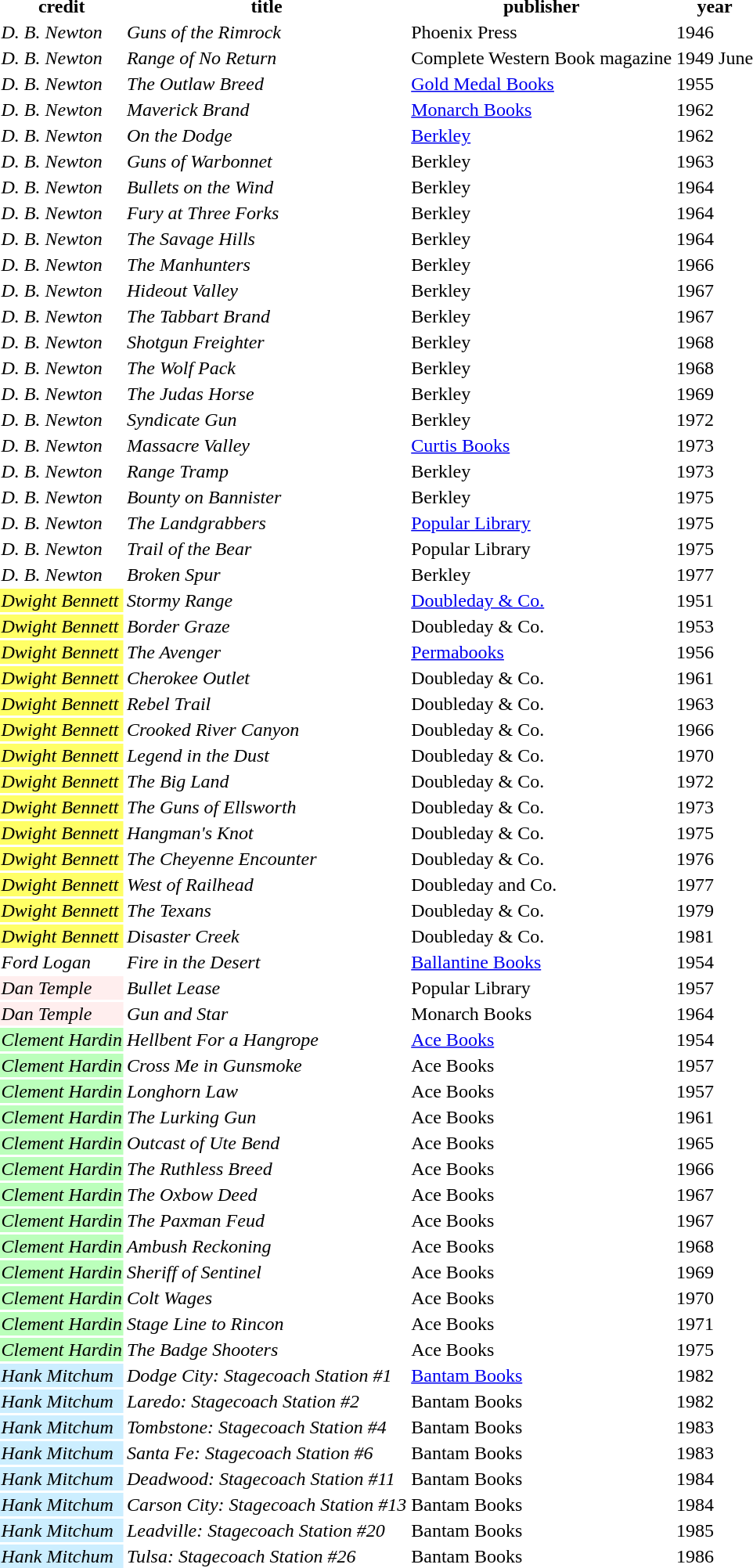<table class="sortable sort-under-center">
<tr>
<th>credit</th>
<th>title</th>
<th>publisher</th>
<th>year</th>
</tr>
<tr>
<td><em>D. B. Newton</em></td>
<td><em>Guns of the Rimrock</em></td>
<td>Phoenix Press</td>
<td>1946</td>
</tr>
<tr>
<td><em>D. B. Newton</em></td>
<td><em>Range of No Return</em></td>
<td>Complete Western Book magazine</td>
<td>1949 June</td>
</tr>
<tr>
<td><em>D. B. Newton</em></td>
<td><em>The Outlaw Breed</em></td>
<td><a href='#'>Gold Medal Books</a></td>
<td>1955</td>
</tr>
<tr>
<td><em>D. B. Newton</em></td>
<td><em>Maverick Brand</em></td>
<td><a href='#'>Monarch Books</a></td>
<td>1962</td>
</tr>
<tr>
<td><em>D. B. Newton</em></td>
<td><em>On the Dodge</em></td>
<td><a href='#'>Berkley</a></td>
<td>1962</td>
</tr>
<tr>
<td><em>D. B. Newton</em></td>
<td><em>Guns of Warbonnet</em></td>
<td>Berkley</td>
<td>1963</td>
</tr>
<tr>
<td><em>D. B. Newton</em></td>
<td><em>Bullets on the Wind</em></td>
<td>Berkley</td>
<td>1964</td>
</tr>
<tr>
<td><em>D. B. Newton</em></td>
<td><em>Fury at Three Forks</em></td>
<td>Berkley</td>
<td>1964</td>
</tr>
<tr>
<td><em>D. B. Newton</em></td>
<td><em>The Savage Hills</em></td>
<td>Berkley</td>
<td>1964</td>
</tr>
<tr>
<td><em>D. B. Newton</em></td>
<td><em>The Manhunters</em></td>
<td>Berkley</td>
<td>1966</td>
</tr>
<tr>
<td><em>D. B. Newton</em></td>
<td><em>Hideout Valley</em></td>
<td>Berkley</td>
<td>1967</td>
</tr>
<tr>
<td><em>D. B. Newton</em></td>
<td><em>The Tabbart Brand</em></td>
<td>Berkley</td>
<td>1967</td>
</tr>
<tr>
<td><em>D. B. Newton</em></td>
<td><em>Shotgun Freighter</em></td>
<td>Berkley</td>
<td>1968</td>
</tr>
<tr>
<td><em>D. B. Newton</em></td>
<td><em>The Wolf Pack</em></td>
<td>Berkley</td>
<td>1968</td>
</tr>
<tr>
<td><em>D. B. Newton</em></td>
<td><em>The Judas Horse</em></td>
<td>Berkley</td>
<td>1969</td>
</tr>
<tr>
<td><em>D. B. Newton</em></td>
<td><em>Syndicate Gun</em></td>
<td>Berkley</td>
<td>1972</td>
</tr>
<tr>
<td><em>D. B. Newton</em></td>
<td><em>Massacre Valley</em></td>
<td><a href='#'>Curtis Books</a></td>
<td>1973</td>
</tr>
<tr>
<td><em>D. B. Newton</em></td>
<td><em>Range Tramp</em></td>
<td>Berkley</td>
<td>1973</td>
</tr>
<tr>
<td><em>D. B. Newton</em></td>
<td><em>Bounty on Bannister</em></td>
<td>Berkley</td>
<td>1975</td>
</tr>
<tr>
<td><em>D. B. Newton</em></td>
<td><em>The Landgrabbers</em></td>
<td><a href='#'>Popular Library</a></td>
<td>1975</td>
</tr>
<tr>
<td><em>D. B. Newton</em></td>
<td><em>Trail of the Bear</em></td>
<td>Popular Library</td>
<td>1975</td>
</tr>
<tr>
<td><em>D. B. Newton</em></td>
<td><em>Broken Spur</em></td>
<td>Berkley</td>
<td>1977</td>
</tr>
<tr>
<td style="background:#ff6"><em>Dwight Bennett</em></td>
<td><em>Stormy Range</em></td>
<td><a href='#'>Doubleday & Co.</a></td>
<td>1951</td>
</tr>
<tr>
<td style="background:#ff6"><em>Dwight Bennett</em></td>
<td><em>Border Graze</em></td>
<td>Doubleday & Co.</td>
<td>1953</td>
</tr>
<tr>
<td style="background:#ff6"><em>Dwight Bennett</em></td>
<td><em>The Avenger</em></td>
<td><a href='#'>Permabooks</a></td>
<td>1956</td>
</tr>
<tr>
<td style="background:#ff6"><em>Dwight Bennett</em></td>
<td><em>Cherokee Outlet</em></td>
<td>Doubleday & Co.</td>
<td>1961</td>
</tr>
<tr>
<td style="background:#ff6"><em>Dwight Bennett</em></td>
<td><em>Rebel Trail</em></td>
<td>Doubleday & Co.</td>
<td>1963</td>
</tr>
<tr>
<td style="background:#ff6"><em>Dwight Bennett</em></td>
<td><em>Crooked River Canyon</em></td>
<td>Doubleday & Co.</td>
<td>1966</td>
</tr>
<tr>
<td style="background:#ff6"><em>Dwight Bennett</em></td>
<td><em>Legend in the Dust</em></td>
<td>Doubleday & Co.</td>
<td>1970</td>
</tr>
<tr>
<td style="background:#ff6"><em>Dwight Bennett</em></td>
<td><em>The Big Land</em></td>
<td>Doubleday & Co.</td>
<td>1972</td>
</tr>
<tr>
<td style="background:#ff6"><em>Dwight Bennett</em></td>
<td><em>The Guns of Ellsworth</em></td>
<td>Doubleday & Co.</td>
<td>1973</td>
</tr>
<tr>
<td style="background:#ff6"><em>Dwight Bennett</em></td>
<td><em>Hangman's Knot</em></td>
<td>Doubleday & Co.</td>
<td>1975</td>
</tr>
<tr>
<td style="background:#ff6"><em>Dwight Bennett</em></td>
<td><em>The Cheyenne Encounter</em></td>
<td>Doubleday & Co.</td>
<td>1976</td>
</tr>
<tr>
<td style="background:#ff6"><em>Dwight Bennett</em></td>
<td><em>West of Railhead</em></td>
<td>Doubleday and Co.</td>
<td>1977</td>
</tr>
<tr>
<td style="background:#ff6"><em>Dwight Bennett</em></td>
<td><em>The Texans</em></td>
<td>Doubleday & Co.</td>
<td>1979</td>
</tr>
<tr>
<td style="background:#ff6"><em>Dwight Bennett</em></td>
<td><em>Disaster Creek</em></td>
<td>Doubleday & Co.</td>
<td>1981</td>
</tr>
<tr>
<td><em>Ford Logan</em></td>
<td><em>Fire in the Desert</em></td>
<td><a href='#'>Ballantine Books</a></td>
<td>1954</td>
</tr>
<tr>
<td style="background:#fee"><em>Dan Temple</em></td>
<td><em>Bullet Lease</em></td>
<td>Popular Library</td>
<td>1957</td>
</tr>
<tr>
<td style="background:#fee"><em>Dan Temple</em></td>
<td><em>Gun and Star</em></td>
<td>Monarch Books</td>
<td>1964</td>
</tr>
<tr>
<td style="background:#bfb"><em>Clement Hardin</em></td>
<td><em>Hellbent For a Hangrope</em></td>
<td><a href='#'>Ace Books</a></td>
<td>1954</td>
</tr>
<tr>
<td style="background:#bfb"><em>Clement Hardin</em></td>
<td><em>Cross Me in Gunsmoke</em></td>
<td>Ace Books</td>
<td>1957</td>
</tr>
<tr>
<td style="background:#bfb"><em>Clement Hardin</em></td>
<td><em>Longhorn Law</em></td>
<td>Ace Books</td>
<td>1957</td>
</tr>
<tr>
<td style="background:#bfb"><em>Clement Hardin</em></td>
<td><em>The Lurking Gun</em></td>
<td>Ace Books</td>
<td>1961</td>
</tr>
<tr>
<td style="background:#bfb"><em>Clement Hardin</em></td>
<td><em>Outcast of Ute Bend</em></td>
<td>Ace Books</td>
<td>1965</td>
</tr>
<tr>
<td style="background:#bfb"><em>Clement Hardin</em></td>
<td><em>The Ruthless Breed</em></td>
<td>Ace Books</td>
<td>1966</td>
</tr>
<tr>
<td style="background:#bfb"><em>Clement Hardin</em></td>
<td><em>The Oxbow Deed</em></td>
<td>Ace Books</td>
<td>1967</td>
</tr>
<tr>
<td style="background:#bfb"><em>Clement Hardin</em></td>
<td><em>The Paxman Feud</em></td>
<td>Ace Books</td>
<td>1967</td>
</tr>
<tr>
<td style="background:#bfb"><em>Clement Hardin</em></td>
<td><em>Ambush Reckoning</em></td>
<td>Ace Books</td>
<td>1968</td>
</tr>
<tr>
<td style="background:#bfb"><em>Clement Hardin</em></td>
<td><em>Sheriff of Sentinel</em></td>
<td>Ace Books</td>
<td>1969</td>
</tr>
<tr>
<td style="background:#bfb"><em>Clement Hardin</em></td>
<td><em>Colt Wages</em></td>
<td>Ace Books</td>
<td>1970</td>
</tr>
<tr>
<td style="background:#bfb"><em>Clement Hardin</em></td>
<td><em>Stage Line to Rincon</em></td>
<td>Ace Books</td>
<td>1971</td>
</tr>
<tr>
<td style="background:#bfb"><em>Clement Hardin</em></td>
<td><em>The Badge Shooters</em></td>
<td>Ace Books</td>
<td>1975</td>
</tr>
<tr>
<td style="background:#cef"><em>Hank Mitchum</em></td>
<td><em>Dodge City: Stagecoach Station #1</em></td>
<td><a href='#'>Bantam Books</a></td>
<td>1982</td>
</tr>
<tr>
<td style="background:#cef"><em>Hank Mitchum</em></td>
<td><em>Laredo: Stagecoach Station #2</em></td>
<td>Bantam Books</td>
<td>1982</td>
</tr>
<tr>
<td style="background:#cef"><em>Hank Mitchum</em></td>
<td><em>Tombstone: Stagecoach Station #4</em></td>
<td>Bantam Books</td>
<td>1983</td>
</tr>
<tr>
<td style="background:#cef"><em>Hank Mitchum</em></td>
<td><em>Santa Fe: Stagecoach Station #6</em></td>
<td>Bantam Books</td>
<td>1983</td>
</tr>
<tr>
<td style="background:#cef"><em>Hank Mitchum</em></td>
<td><em>Deadwood: Stagecoach Station #11</em></td>
<td>Bantam Books</td>
<td>1984</td>
</tr>
<tr>
<td style="background:#cef"><em>Hank Mitchum</em></td>
<td><em>Carson City: Stagecoach Station #13</em></td>
<td>Bantam Books</td>
<td>1984</td>
</tr>
<tr>
<td style="background:#cef"><em>Hank Mitchum</em></td>
<td><em>Leadville: Stagecoach Station #20</em></td>
<td>Bantam Books</td>
<td>1985</td>
</tr>
<tr>
<td style="background:#cef"><em>Hank Mitchum</em></td>
<td><em>Tulsa: Stagecoach Station #26</em></td>
<td>Bantam Books</td>
<td>1986</td>
</tr>
</table>
